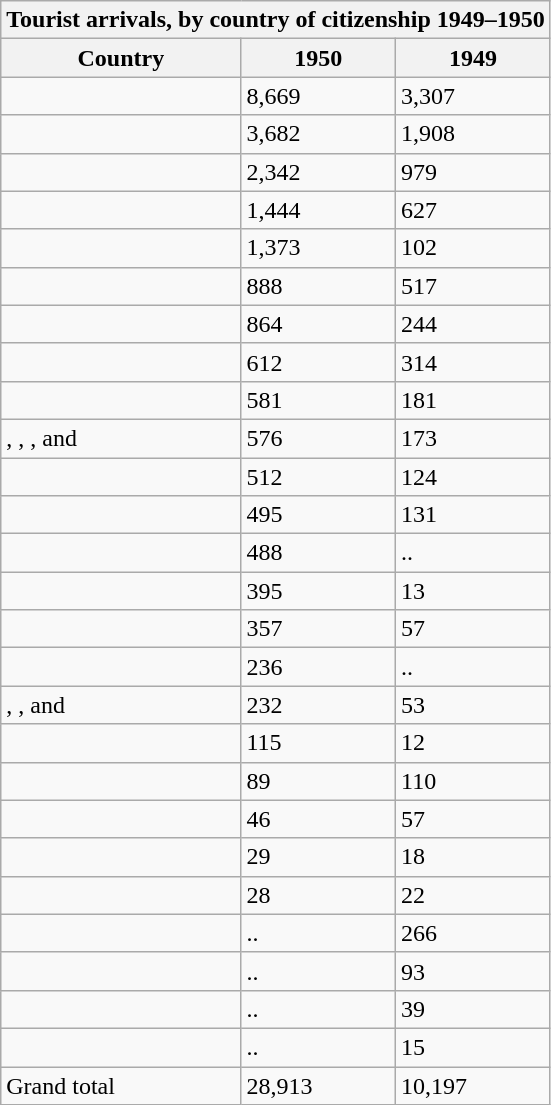<table class="wikitable sortable mw-collapsible mw-collapsed">
<tr>
<th colspan="3">Tourist arrivals, by country of citizenship 1949–1950</th>
</tr>
<tr>
<th>Country</th>
<th>1950</th>
<th>1949</th>
</tr>
<tr>
<td></td>
<td> 8,669</td>
<td>3,307</td>
</tr>
<tr>
<td></td>
<td> 3,682</td>
<td>1,908</td>
</tr>
<tr>
<td></td>
<td> 2,342</td>
<td>979</td>
</tr>
<tr>
<td></td>
<td> 1,444</td>
<td>627</td>
</tr>
<tr>
<td></td>
<td> 1,373</td>
<td>102</td>
</tr>
<tr>
<td></td>
<td> 888</td>
<td>517</td>
</tr>
<tr>
<td></td>
<td> 864</td>
<td>244</td>
</tr>
<tr>
<td></td>
<td> 612</td>
<td>314</td>
</tr>
<tr>
<td></td>
<td> 581</td>
<td>181</td>
</tr>
<tr>
<td>, , , and </td>
<td> 576</td>
<td>173</td>
</tr>
<tr>
<td></td>
<td> 512</td>
<td>124</td>
</tr>
<tr>
<td></td>
<td> 495</td>
<td>131</td>
</tr>
<tr>
<td></td>
<td>488</td>
<td>..</td>
</tr>
<tr>
<td></td>
<td> 395</td>
<td>13</td>
</tr>
<tr>
<td></td>
<td> 357</td>
<td>57</td>
</tr>
<tr>
<td></td>
<td>236</td>
<td>..</td>
</tr>
<tr>
<td>, , and </td>
<td> 232</td>
<td>53</td>
</tr>
<tr>
<td></td>
<td> 115</td>
<td>12</td>
</tr>
<tr>
<td></td>
<td> 89</td>
<td>110</td>
</tr>
<tr>
<td></td>
<td> 46</td>
<td>57</td>
</tr>
<tr>
<td></td>
<td> 29</td>
<td>18</td>
</tr>
<tr>
<td></td>
<td> 28</td>
<td>22</td>
</tr>
<tr>
<td></td>
<td>..</td>
<td>266</td>
</tr>
<tr>
<td></td>
<td>..</td>
<td>93</td>
</tr>
<tr>
<td></td>
<td>..</td>
<td>39</td>
</tr>
<tr>
<td></td>
<td>..</td>
<td>15</td>
</tr>
<tr>
<td>Grand total</td>
<td> 28,913</td>
<td>10,197</td>
</tr>
</table>
